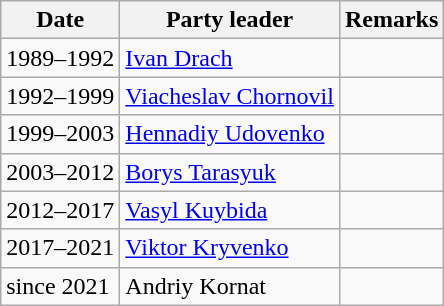<table class="wikitable">
<tr>
<th>Date</th>
<th>Party leader</th>
<th>Remarks</th>
</tr>
<tr>
<td>1989–1992</td>
<td><a href='#'>Ivan Drach</a></td>
<td></td>
</tr>
<tr>
<td>1992–1999</td>
<td><a href='#'>Viacheslav Chornovil</a></td>
<td></td>
</tr>
<tr>
<td>1999–2003</td>
<td><a href='#'>Hennadiy Udovenko</a></td>
<td></td>
</tr>
<tr>
<td>2003–2012</td>
<td><a href='#'>Borys Tarasyuk</a></td>
<td></td>
</tr>
<tr>
<td>2012–2017</td>
<td><a href='#'>Vasyl Kuybida</a></td>
<td></td>
</tr>
<tr>
<td>2017–2021</td>
<td><a href='#'>Viktor Kryvenko</a></td>
<td></td>
</tr>
<tr>
<td>since 2021</td>
<td>Andriy Kornat</td>
</tr>
</table>
